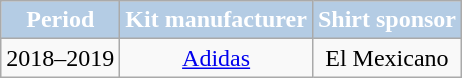<table class="wikitable" style="text-align: center">
<tr>
<th style="background:#B4CCE4; color:#FFFFFF;">Period</th>
<th style="background:#B4CCE4; color:#FFFFFF;">Kit manufacturer</th>
<th style="background:#B4CCE4; color:#FFFFFF;">Shirt sponsor</th>
</tr>
<tr>
<td>2018–2019</td>
<td><a href='#'>Adidas</a></td>
<td>El Mexicano</td>
</tr>
</table>
